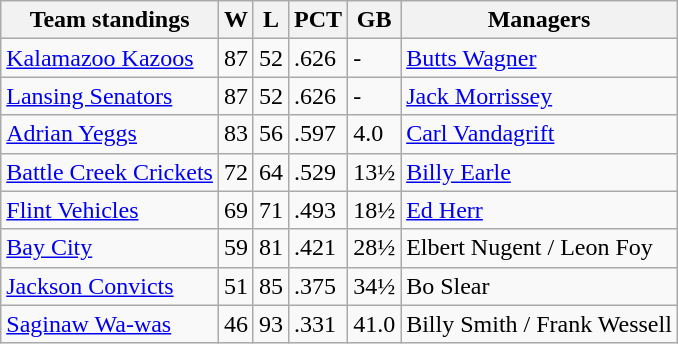<table class="wikitable">
<tr>
<th>Team standings</th>
<th>W</th>
<th>L</th>
<th>PCT</th>
<th>GB</th>
<th>Managers</th>
</tr>
<tr>
<td><a href='#'>Kalamazoo Kazoos</a></td>
<td>87</td>
<td>52</td>
<td>.626</td>
<td>-</td>
<td><a href='#'>Butts Wagner</a></td>
</tr>
<tr>
<td><a href='#'>Lansing Senators</a></td>
<td>87</td>
<td>52</td>
<td>.626</td>
<td>-</td>
<td><a href='#'>Jack Morrissey</a></td>
</tr>
<tr>
<td><a href='#'>Adrian Yeggs</a></td>
<td>83</td>
<td>56</td>
<td>.597</td>
<td>4.0</td>
<td><a href='#'>Carl Vandagrift</a></td>
</tr>
<tr>
<td><a href='#'>Battle Creek Crickets</a></td>
<td>72</td>
<td>64</td>
<td>.529</td>
<td>13½</td>
<td><a href='#'>Billy Earle</a></td>
</tr>
<tr>
<td><a href='#'>Flint Vehicles</a></td>
<td>69</td>
<td>71</td>
<td>.493</td>
<td>18½</td>
<td><a href='#'>Ed Herr</a></td>
</tr>
<tr>
<td><a href='#'>Bay City</a></td>
<td>59</td>
<td>81</td>
<td>.421</td>
<td>28½</td>
<td>Elbert Nugent / Leon Foy</td>
</tr>
<tr>
<td><a href='#'>Jackson Convicts</a></td>
<td>51</td>
<td>85</td>
<td>.375</td>
<td>34½</td>
<td>Bo Slear</td>
</tr>
<tr>
<td><a href='#'>Saginaw Wa-was</a></td>
<td>46</td>
<td>93</td>
<td>.331</td>
<td>41.0</td>
<td>Billy Smith / Frank Wessell</td>
</tr>
</table>
